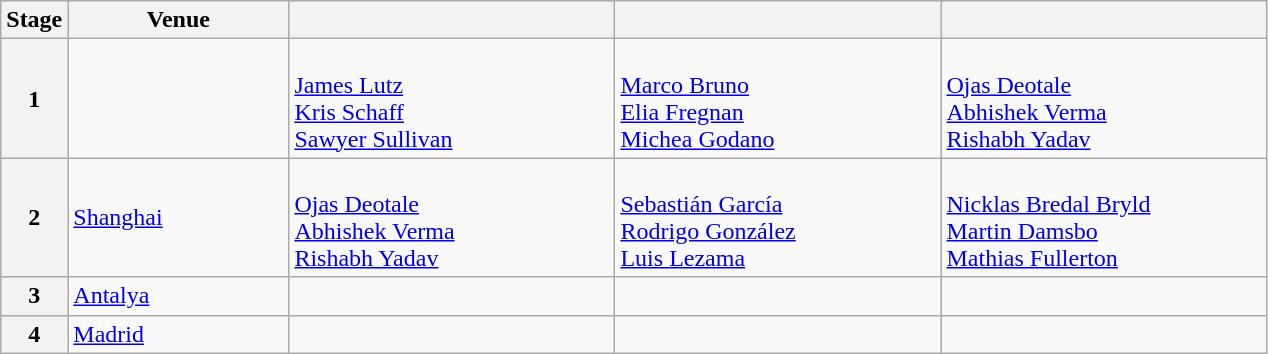<table class="wikitable">
<tr>
<th>Stage</th>
<th width=140>Venue</th>
<th width=210></th>
<th width=210></th>
<th width=210></th>
</tr>
<tr>
<th>1</th>
<td></td>
<td> <br> <a href='#'>James Lutz</a> <br> <a href='#'>Kris Schaff</a> <br> <a href='#'>Sawyer Sullivan</a></td>
<td> <br> <a href='#'>Marco Bruno</a> <br> <a href='#'>Elia Fregnan</a> <br> <a href='#'>Michea Godano</a></td>
<td> <br> <a href='#'>Ojas Deotale</a> <br> <a href='#'>Abhishek Verma</a> <br> <a href='#'>Rishabh Yadav</a></td>
</tr>
<tr>
<th>2</th>
<td> <a href='#'>Shanghai</a></td>
<td> <br> <a href='#'>Ojas Deotale</a> <br> <a href='#'>Abhishek Verma</a> <br> <a href='#'>Rishabh Yadav</a></td>
<td> <br> <a href='#'>Sebastián García</a> <br> <a href='#'>Rodrigo González</a> <br> <a href='#'>Luis Lezama</a></td>
<td> <br> <a href='#'>Nicklas Bredal Bryld</a> <br> <a href='#'>Martin Damsbo</a> <br> <a href='#'>Mathias Fullerton</a></td>
</tr>
<tr>
<th>3</th>
<td> <a href='#'>Antalya</a></td>
<td></td>
<td></td>
<td></td>
</tr>
<tr>
<th>4</th>
<td> <a href='#'>Madrid</a></td>
<td></td>
<td></td>
<td></td>
</tr>
</table>
